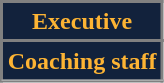<table class="wikitable">
<tr>
<th style="background:#12223C; color:#FDB434; border:2px solid gray;" scope="col" colspan="2">Executive</th>
</tr>
<tr>
</tr>
<tr>
</tr>
<tr>
</tr>
<tr>
</tr>
<tr>
</tr>
<tr>
<th style="background:#12223C; color:#FDB434; border:2px solid gray;" scope="col" colspan="2">Coaching staff<br></th>
</tr>
<tr>
</tr>
</table>
